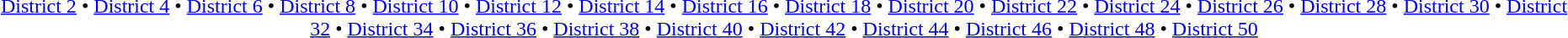<table id=toc class=toc summary=Contents>
<tr>
<td align=center><br><a href='#'>District 2</a> • <a href='#'>District 4</a> • <a href='#'>District 6</a> • <a href='#'>District 8</a> • <a href='#'>District 10</a> • <a href='#'>District 12</a> • <a href='#'>District 14</a> • <a href='#'>District 16</a> • <a href='#'>District 18</a> • <a href='#'>District 20</a> • <a href='#'>District 22</a> • <a href='#'>District 24</a> • <a href='#'>District 26</a> • <a href='#'>District 28</a> • <a href='#'>District 30</a> • <a href='#'>District 32</a> • <a href='#'>District 34</a> • <a href='#'>District 36</a> • <a href='#'>District 38</a> • <a href='#'>District 40</a> • <a href='#'>District 42</a> • <a href='#'>District 44</a> • <a href='#'>District 46</a> • <a href='#'>District 48</a> • <a href='#'>District 50</a></td>
</tr>
</table>
